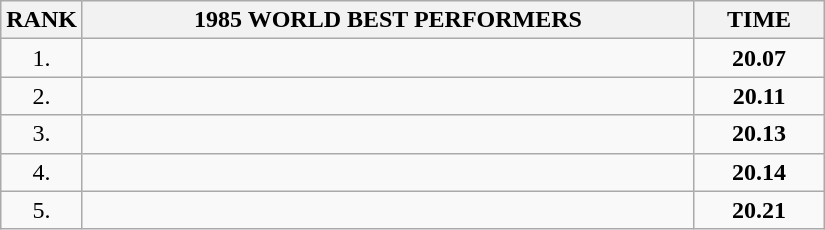<table class="wikitable sortable">
<tr>
<th>RANK</th>
<th align="center" style="width: 25em">1985 WORLD BEST PERFORMERS</th>
<th align="center" style="width: 5em">TIME</th>
</tr>
<tr>
<td align="center">1.</td>
<td></td>
<td align="center"><strong>20.07</strong></td>
</tr>
<tr>
<td align="center">2.</td>
<td></td>
<td align="center"><strong>20.11</strong></td>
</tr>
<tr>
<td align="center">3.</td>
<td></td>
<td align="center"><strong>20.13</strong></td>
</tr>
<tr>
<td align="center">4.</td>
<td></td>
<td align="center"><strong>20.14</strong></td>
</tr>
<tr>
<td align="center">5.</td>
<td></td>
<td align="center"><strong>20.21</strong></td>
</tr>
</table>
